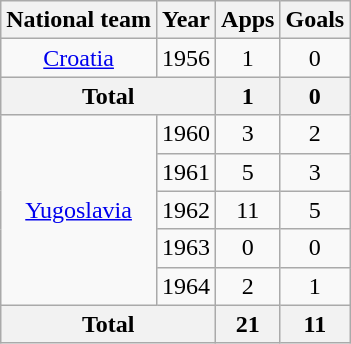<table class="wikitable" style="text-align:center">
<tr>
<th>National team</th>
<th>Year</th>
<th>Apps</th>
<th>Goals</th>
</tr>
<tr>
<td><a href='#'>Croatia</a></td>
<td>1956</td>
<td>1</td>
<td>0</td>
</tr>
<tr>
<th colspan="2">Total</th>
<th>1</th>
<th>0</th>
</tr>
<tr>
<td rowspan="5"><a href='#'>Yugoslavia</a></td>
<td>1960</td>
<td>3</td>
<td>2</td>
</tr>
<tr>
<td>1961</td>
<td>5</td>
<td>3</td>
</tr>
<tr>
<td>1962</td>
<td>11</td>
<td>5</td>
</tr>
<tr>
<td>1963</td>
<td>0</td>
<td>0</td>
</tr>
<tr>
<td>1964</td>
<td>2</td>
<td>1</td>
</tr>
<tr>
<th colspan="2">Total</th>
<th>21</th>
<th>11</th>
</tr>
</table>
